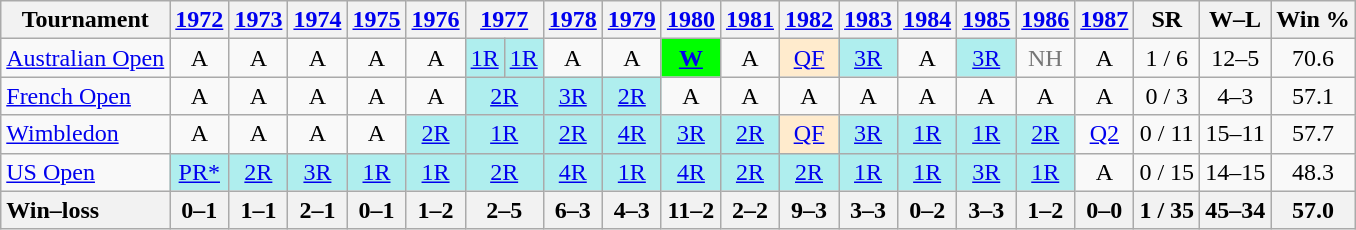<table class="wikitable nowrap" style=text-align:center>
<tr>
<th>Tournament</th>
<th><a href='#'>1972</a></th>
<th><a href='#'>1973</a></th>
<th><a href='#'>1974</a></th>
<th><a href='#'>1975</a></th>
<th><a href='#'>1976</a></th>
<th colspan=2><a href='#'>1977</a></th>
<th><a href='#'>1978</a></th>
<th><a href='#'>1979</a></th>
<th><a href='#'>1980</a></th>
<th><a href='#'>1981</a></th>
<th><a href='#'>1982</a></th>
<th><a href='#'>1983</a></th>
<th><a href='#'>1984</a></th>
<th><a href='#'>1985</a></th>
<th><a href='#'>1986</a></th>
<th><a href='#'>1987</a></th>
<th>SR</th>
<th>W–L</th>
<th>Win %</th>
</tr>
<tr>
<td align=left><a href='#'>Australian Open</a></td>
<td>A</td>
<td>A</td>
<td>A</td>
<td>A</td>
<td>A</td>
<td bgcolor=afeeee><a href='#'>1R</a></td>
<td bgcolor=afeeee><a href='#'>1R</a></td>
<td>A</td>
<td>A</td>
<td bgcolor=lime><a href='#'><strong>W</strong></a></td>
<td>A</td>
<td bgcolor=ffebcd><a href='#'>QF</a></td>
<td bgcolor=afeeee><a href='#'>3R</a></td>
<td>A</td>
<td bgcolor=afeeee><a href='#'>3R</a></td>
<td style=color:#767676>NH</td>
<td>A</td>
<td>1 / 6</td>
<td>12–5</td>
<td>70.6</td>
</tr>
<tr>
<td align=left><a href='#'>French Open</a></td>
<td>A</td>
<td>A</td>
<td>A</td>
<td>A</td>
<td>A</td>
<td bgcolor=afeeee colspan=2><a href='#'>2R</a></td>
<td bgcolor=afeeee><a href='#'>3R</a></td>
<td bgcolor=afeeee><a href='#'>2R</a></td>
<td>A</td>
<td>A</td>
<td>A</td>
<td>A</td>
<td>A</td>
<td>A</td>
<td>A</td>
<td>A</td>
<td>0 / 3</td>
<td>4–3</td>
<td>57.1</td>
</tr>
<tr>
<td align=left><a href='#'>Wimbledon</a></td>
<td>A</td>
<td>A</td>
<td>A</td>
<td>A</td>
<td bgcolor=afeeee><a href='#'>2R</a></td>
<td bgcolor=afeeee colspan=2><a href='#'>1R</a></td>
<td bgcolor=afeeee><a href='#'>2R</a></td>
<td bgcolor=afeeee><a href='#'>4R</a></td>
<td bgcolor=afeeee><a href='#'>3R</a></td>
<td bgcolor=afeeee><a href='#'>2R</a></td>
<td bgcolor=ffebcd><a href='#'>QF</a></td>
<td bgcolor=afeeee><a href='#'>3R</a></td>
<td bgcolor=afeeee><a href='#'>1R</a></td>
<td bgcolor=afeeee><a href='#'>1R</a></td>
<td bgcolor=afeeee><a href='#'>2R</a></td>
<td><a href='#'>Q2</a></td>
<td>0 / 11</td>
<td>15–11</td>
<td>57.7</td>
</tr>
<tr>
<td align=left><a href='#'>US Open</a></td>
<td bgcolor=afeeee><a href='#'>PR*</a></td>
<td bgcolor=afeeee><a href='#'>2R</a></td>
<td bgcolor=afeeee><a href='#'>3R</a></td>
<td bgcolor=afeeee><a href='#'>1R</a></td>
<td bgcolor=afeeee><a href='#'>1R</a></td>
<td bgcolor=afeeee colspan=2><a href='#'>2R</a></td>
<td bgcolor=afeeee><a href='#'>4R</a></td>
<td bgcolor=afeeee><a href='#'>1R</a></td>
<td bgcolor=afeeee><a href='#'>4R</a></td>
<td bgcolor=afeeee><a href='#'>2R</a></td>
<td bgcolor=afeeee><a href='#'>2R</a></td>
<td bgcolor=afeeee><a href='#'>1R</a></td>
<td bgcolor=afeeee><a href='#'>1R</a></td>
<td bgcolor=afeeee><a href='#'>3R</a></td>
<td bgcolor=afeeee><a href='#'>1R</a></td>
<td>A</td>
<td>0 / 15</td>
<td>14–15</td>
<td>48.3</td>
</tr>
<tr>
<th style=text-align:left>Win–loss</th>
<th>0–1</th>
<th>1–1</th>
<th>2–1</th>
<th>0–1</th>
<th>1–2</th>
<th colspan=2>2–5</th>
<th>6–3</th>
<th>4–3</th>
<th>11–2</th>
<th>2–2</th>
<th>9–3</th>
<th>3–3</th>
<th>0–2</th>
<th>3–3</th>
<th>1–2</th>
<th>0–0</th>
<th>1 / 35</th>
<th>45–34</th>
<th>57.0</th>
</tr>
</table>
